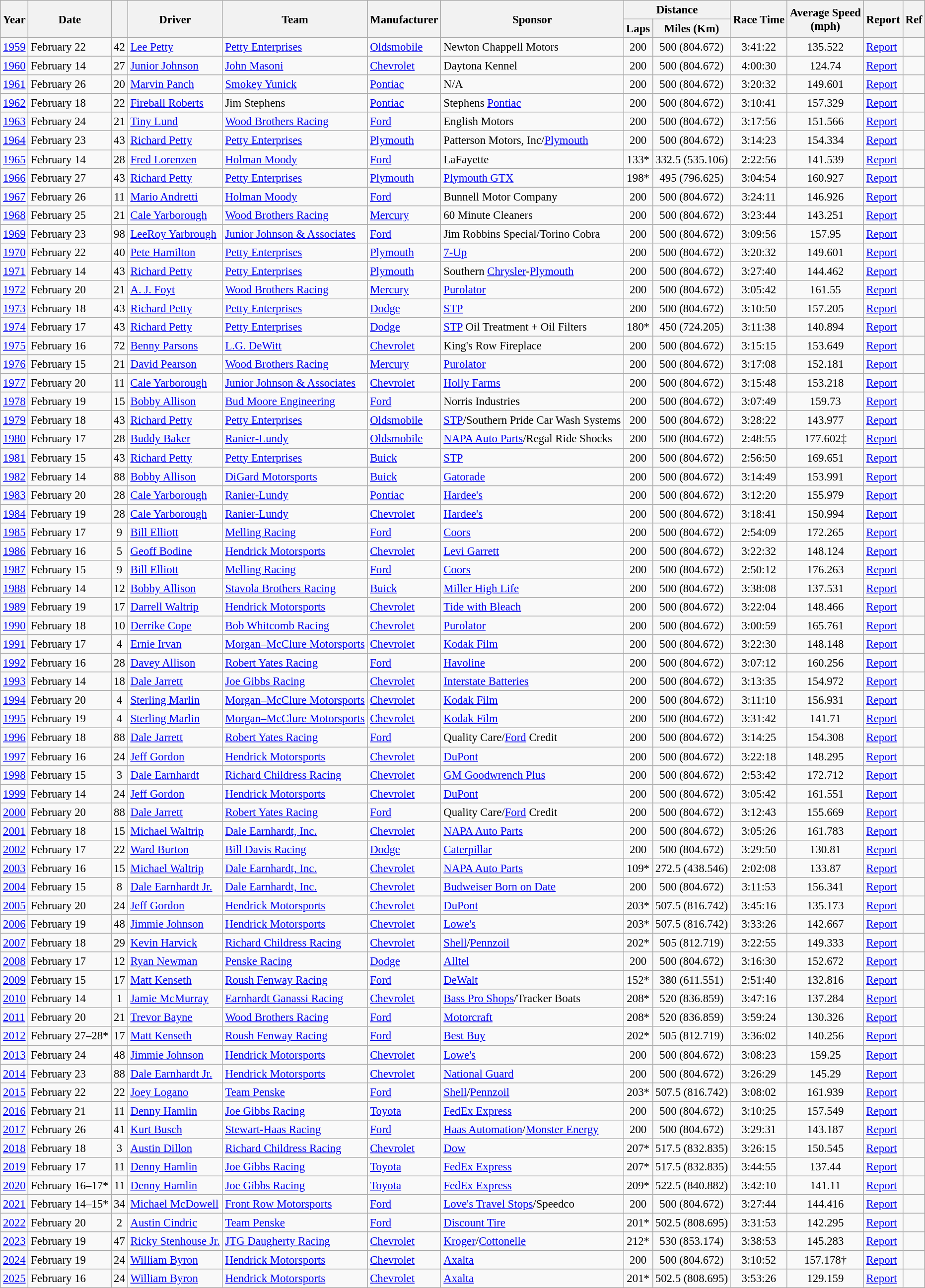<table class="wikitable sortable" style="font-size: 95%;">
<tr>
<th rowspan="2">Year</th>
<th rowspan="2">Date</th>
<th rowspan="2"></th>
<th rowspan="2">Driver</th>
<th rowspan="2">Team</th>
<th rowspan="2">Manufacturer</th>
<th rowspan="2">Sponsor</th>
<th colspan="2">Distance</th>
<th rowspan="2">Race Time</th>
<th rowspan="2">Average Speed<br>(mph)</th>
<th rowspan="2">Report</th>
<th rowspan="2">Ref</th>
</tr>
<tr>
<th>Laps</th>
<th>Miles (Km)</th>
</tr>
<tr>
<td><a href='#'>1959</a></td>
<td>February 22</td>
<td style="text-align:center;">42</td>
<td><a href='#'>Lee Petty</a></td>
<td><a href='#'>Petty Enterprises</a></td>
<td><a href='#'>Oldsmobile</a></td>
<td>Newton Chappell Motors</td>
<td style="text-align:center;">200</td>
<td style="text-align:center;">500 (804.672)</td>
<td style="text-align:center;">3:41:22</td>
<td style="text-align:center;">135.522</td>
<td><a href='#'>Report</a></td>
<td style="text-align:center;"></td>
</tr>
<tr>
<td><a href='#'>1960</a></td>
<td>February 14</td>
<td style="text-align:center;">27</td>
<td><a href='#'>Junior Johnson</a></td>
<td><a href='#'>John Masoni</a></td>
<td><a href='#'>Chevrolet</a></td>
<td>Daytona Kennel</td>
<td style="text-align:center;">200</td>
<td style="text-align:center;">500 (804.672)</td>
<td style="text-align:center;">4:00:30</td>
<td style="text-align:center;">124.74</td>
<td><a href='#'>Report</a></td>
<td style="text-align:center;"></td>
</tr>
<tr>
<td><a href='#'>1961</a></td>
<td>February 26</td>
<td style="text-align:center;">20</td>
<td><a href='#'>Marvin Panch</a></td>
<td><a href='#'>Smokey Yunick</a></td>
<td><a href='#'>Pontiac</a></td>
<td>N/A</td>
<td style="text-align:center;">200</td>
<td style="text-align:center;">500 (804.672)</td>
<td style="text-align:center;">3:20:32</td>
<td style="text-align:center;">149.601</td>
<td><a href='#'>Report</a></td>
<td style="text-align:center;"></td>
</tr>
<tr>
<td><a href='#'>1962</a></td>
<td>February 18</td>
<td style="text-align:center;">22</td>
<td><a href='#'>Fireball Roberts</a></td>
<td>Jim Stephens</td>
<td><a href='#'>Pontiac</a></td>
<td>Stephens <a href='#'>Pontiac</a></td>
<td style="text-align:center;">200</td>
<td style="text-align:center;">500 (804.672)</td>
<td style="text-align:center;">3:10:41</td>
<td style="text-align:center;">157.329</td>
<td><a href='#'>Report</a></td>
<td style="text-align:center;"></td>
</tr>
<tr>
<td><a href='#'>1963</a></td>
<td>February 24</td>
<td style="text-align:center;">21</td>
<td><a href='#'>Tiny Lund</a></td>
<td><a href='#'>Wood Brothers Racing</a></td>
<td><a href='#'>Ford</a></td>
<td>English Motors</td>
<td style="text-align:center;">200</td>
<td style="text-align:center;">500 (804.672)</td>
<td style="text-align:center;">3:17:56</td>
<td style="text-align:center;">151.566</td>
<td><a href='#'>Report</a></td>
<td style="text-align:center;"></td>
</tr>
<tr>
<td><a href='#'>1964</a></td>
<td>February 23</td>
<td style="text-align:center;">43</td>
<td><a href='#'>Richard Petty</a></td>
<td><a href='#'>Petty Enterprises</a></td>
<td><a href='#'>Plymouth</a></td>
<td>Patterson Motors, Inc/<a href='#'>Plymouth</a></td>
<td style="text-align:center;">200</td>
<td style="text-align:center;">500 (804.672)</td>
<td style="text-align:center;">3:14:23</td>
<td style="text-align:center;">154.334</td>
<td><a href='#'>Report</a></td>
<td style="text-align:center;"></td>
</tr>
<tr>
<td><a href='#'>1965</a></td>
<td>February 14</td>
<td style="text-align:center;">28</td>
<td><a href='#'>Fred Lorenzen</a></td>
<td><a href='#'>Holman Moody</a></td>
<td><a href='#'>Ford</a></td>
<td>LaFayette</td>
<td style="text-align:center;">133*</td>
<td style="text-align:center;">332.5 (535.106)</td>
<td style="text-align:center;">2:22:56</td>
<td style="text-align:center;">141.539</td>
<td><a href='#'>Report</a></td>
<td style="text-align:center;"></td>
</tr>
<tr>
<td><a href='#'>1966</a></td>
<td>February 27</td>
<td style="text-align:center;">43</td>
<td><a href='#'>Richard Petty</a></td>
<td><a href='#'>Petty Enterprises</a></td>
<td><a href='#'>Plymouth</a></td>
<td><a href='#'>Plymouth GTX</a></td>
<td style="text-align:center;">198*</td>
<td style="text-align:center;">495 (796.625)</td>
<td style="text-align:center;">3:04:54</td>
<td style="text-align:center;">160.927</td>
<td><a href='#'>Report</a></td>
<td style="text-align:center;"></td>
</tr>
<tr>
<td><a href='#'>1967</a></td>
<td>February 26</td>
<td style="text-align:center;">11</td>
<td><a href='#'>Mario Andretti</a></td>
<td><a href='#'>Holman Moody</a></td>
<td><a href='#'>Ford</a></td>
<td>Bunnell Motor Company</td>
<td style="text-align:center;">200</td>
<td style="text-align:center;">500 (804.672)</td>
<td style="text-align:center;">3:24:11</td>
<td style="text-align:center;">146.926</td>
<td><a href='#'>Report</a></td>
<td style="text-align:center;"></td>
</tr>
<tr>
<td><a href='#'>1968</a></td>
<td>February 25</td>
<td style="text-align:center;">21</td>
<td><a href='#'>Cale Yarborough</a></td>
<td><a href='#'>Wood Brothers Racing</a></td>
<td><a href='#'>Mercury</a></td>
<td>60 Minute Cleaners</td>
<td style="text-align:center;">200</td>
<td style="text-align:center;">500 (804.672)</td>
<td style="text-align:center;">3:23:44</td>
<td style="text-align:center;">143.251</td>
<td><a href='#'>Report</a></td>
<td style="text-align:center;"></td>
</tr>
<tr>
<td><a href='#'>1969</a></td>
<td>February 23</td>
<td style="text-align:center;">98</td>
<td><a href='#'>LeeRoy Yarbrough</a></td>
<td><a href='#'>Junior Johnson & Associates</a></td>
<td><a href='#'>Ford</a></td>
<td>Jim Robbins Special/Torino Cobra</td>
<td style="text-align:center;">200</td>
<td style="text-align:center;">500 (804.672)</td>
<td style="text-align:center;">3:09:56</td>
<td style="text-align:center;">157.95</td>
<td><a href='#'>Report</a></td>
<td style="text-align:center;"></td>
</tr>
<tr>
<td><a href='#'>1970</a></td>
<td>February 22</td>
<td style="text-align:center;">40</td>
<td><a href='#'>Pete Hamilton</a></td>
<td><a href='#'>Petty Enterprises</a></td>
<td><a href='#'>Plymouth</a></td>
<td><a href='#'>7-Up</a></td>
<td style="text-align:center;">200</td>
<td style="text-align:center;">500 (804.672)</td>
<td style="text-align:center;">3:20:32</td>
<td style="text-align:center;">149.601</td>
<td><a href='#'>Report</a></td>
<td style="text-align:center;"></td>
</tr>
<tr>
<td><a href='#'>1971</a></td>
<td>February 14</td>
<td style="text-align:center;">43</td>
<td><a href='#'>Richard Petty</a></td>
<td><a href='#'>Petty Enterprises</a></td>
<td><a href='#'>Plymouth</a></td>
<td>Southern <a href='#'>Chrysler</a>-<a href='#'>Plymouth</a></td>
<td style="text-align:center;">200</td>
<td style="text-align:center;">500 (804.672)</td>
<td style="text-align:center;">3:27:40</td>
<td style="text-align:center;">144.462</td>
<td><a href='#'>Report</a></td>
<td style="text-align:center;"></td>
</tr>
<tr>
<td><a href='#'>1972</a></td>
<td>February 20</td>
<td style="text-align:center;">21</td>
<td><a href='#'>A. J. Foyt</a></td>
<td><a href='#'>Wood Brothers Racing</a></td>
<td><a href='#'>Mercury</a></td>
<td><a href='#'>Purolator</a></td>
<td style="text-align:center;">200</td>
<td style="text-align:center;">500 (804.672)</td>
<td style="text-align:center;">3:05:42</td>
<td style="text-align:center;">161.55</td>
<td><a href='#'>Report</a></td>
<td style="text-align:center;"></td>
</tr>
<tr>
<td><a href='#'>1973</a></td>
<td>February 18</td>
<td style="text-align:center;">43</td>
<td><a href='#'>Richard Petty</a></td>
<td><a href='#'>Petty Enterprises</a></td>
<td><a href='#'>Dodge</a></td>
<td><a href='#'>STP</a></td>
<td style="text-align:center;">200</td>
<td style="text-align:center;">500 (804.672)</td>
<td style="text-align:center;">3:10:50</td>
<td style="text-align:center;">157.205</td>
<td><a href='#'>Report</a></td>
<td style="text-align:center;"></td>
</tr>
<tr>
<td><a href='#'>1974</a></td>
<td>February 17</td>
<td style="text-align:center;">43</td>
<td><a href='#'>Richard Petty</a></td>
<td><a href='#'>Petty Enterprises</a></td>
<td><a href='#'>Dodge</a></td>
<td><a href='#'>STP</a> Oil Treatment + Oil Filters</td>
<td style="text-align:center;">180*</td>
<td style="text-align:center;">450 (724.205)</td>
<td style="text-align:center;">3:11:38</td>
<td style="text-align:center;">140.894</td>
<td><a href='#'>Report</a></td>
<td style="text-align:center;"></td>
</tr>
<tr>
<td><a href='#'>1975</a></td>
<td>February 16</td>
<td style="text-align:center;">72</td>
<td><a href='#'>Benny Parsons</a></td>
<td><a href='#'>L.G. DeWitt</a></td>
<td><a href='#'>Chevrolet</a></td>
<td>King's Row Fireplace</td>
<td style="text-align:center;">200</td>
<td style="text-align:center;">500 (804.672)</td>
<td style="text-align:center;">3:15:15</td>
<td style="text-align:center;">153.649</td>
<td><a href='#'>Report</a></td>
<td style="text-align:center;"></td>
</tr>
<tr>
<td><a href='#'>1976</a></td>
<td>February 15</td>
<td style="text-align:center;">21</td>
<td><a href='#'>David Pearson</a></td>
<td><a href='#'>Wood Brothers Racing</a></td>
<td><a href='#'>Mercury</a></td>
<td><a href='#'>Purolator</a></td>
<td style="text-align:center;">200</td>
<td style="text-align:center;">500 (804.672)</td>
<td style="text-align:center;">3:17:08</td>
<td style="text-align:center;">152.181</td>
<td><a href='#'>Report</a></td>
<td style="text-align:center;"></td>
</tr>
<tr>
<td><a href='#'>1977</a></td>
<td>February 20</td>
<td style="text-align:center;">11</td>
<td><a href='#'>Cale Yarborough</a></td>
<td><a href='#'>Junior Johnson & Associates</a></td>
<td><a href='#'>Chevrolet</a></td>
<td><a href='#'>Holly Farms</a></td>
<td style="text-align:center;">200</td>
<td style="text-align:center;">500 (804.672)</td>
<td style="text-align:center;">3:15:48</td>
<td style="text-align:center;">153.218</td>
<td><a href='#'>Report</a></td>
<td style="text-align:center;"></td>
</tr>
<tr>
<td><a href='#'>1978</a></td>
<td>February 19</td>
<td style="text-align:center;">15</td>
<td><a href='#'>Bobby Allison</a></td>
<td><a href='#'>Bud Moore Engineering</a></td>
<td><a href='#'>Ford</a></td>
<td>Norris Industries</td>
<td style="text-align:center;">200</td>
<td style="text-align:center;">500 (804.672)</td>
<td style="text-align:center;">3:07:49</td>
<td style="text-align:center;">159.73</td>
<td><a href='#'>Report</a></td>
<td style="text-align:center;"></td>
</tr>
<tr>
<td><a href='#'>1979</a></td>
<td>February 18</td>
<td style="text-align:center;">43</td>
<td><a href='#'>Richard Petty</a></td>
<td><a href='#'>Petty Enterprises</a></td>
<td><a href='#'>Oldsmobile</a></td>
<td><a href='#'>STP</a>/Southern Pride Car Wash Systems</td>
<td style="text-align:center;">200</td>
<td style="text-align:center;">500 (804.672)</td>
<td style="text-align:center;">3:28:22</td>
<td style="text-align:center;">143.977</td>
<td><a href='#'>Report</a></td>
<td style="text-align:center;"></td>
</tr>
<tr>
<td><a href='#'>1980</a></td>
<td>February 17</td>
<td style="text-align:center;">28</td>
<td><a href='#'>Buddy Baker</a></td>
<td><a href='#'>Ranier-Lundy</a></td>
<td><a href='#'>Oldsmobile</a></td>
<td><a href='#'>NAPA Auto Parts</a>/Regal Ride Shocks</td>
<td style="text-align:center;">200</td>
<td style="text-align:center;">500 (804.672)</td>
<td style="text-align:center;">2:48:55</td>
<td style="text-align:center;">177.602‡</td>
<td><a href='#'>Report</a></td>
<td style="text-align:center;"></td>
</tr>
<tr>
<td><a href='#'>1981</a></td>
<td>February 15</td>
<td style="text-align:center;">43</td>
<td><a href='#'>Richard Petty</a></td>
<td><a href='#'>Petty Enterprises</a></td>
<td><a href='#'>Buick</a></td>
<td><a href='#'>STP</a></td>
<td style="text-align:center;">200</td>
<td style="text-align:center;">500 (804.672)</td>
<td style="text-align:center;">2:56:50</td>
<td style="text-align:center;">169.651</td>
<td><a href='#'>Report</a></td>
<td style="text-align:center;"></td>
</tr>
<tr>
<td><a href='#'>1982</a></td>
<td>February 14</td>
<td style="text-align:center;">88</td>
<td><a href='#'>Bobby Allison</a></td>
<td><a href='#'>DiGard Motorsports</a></td>
<td><a href='#'>Buick</a></td>
<td><a href='#'>Gatorade</a></td>
<td style="text-align:center;">200</td>
<td style="text-align:center;">500 (804.672)</td>
<td style="text-align:center;">3:14:49</td>
<td style="text-align:center;">153.991</td>
<td><a href='#'>Report</a></td>
<td style="text-align:center;"></td>
</tr>
<tr>
<td><a href='#'>1983</a></td>
<td>February 20</td>
<td style="text-align:center;">28</td>
<td><a href='#'>Cale Yarborough</a></td>
<td><a href='#'>Ranier-Lundy</a></td>
<td><a href='#'>Pontiac</a></td>
<td><a href='#'>Hardee's</a></td>
<td style="text-align:center;">200</td>
<td style="text-align:center;">500 (804.672)</td>
<td style="text-align:center;">3:12:20</td>
<td style="text-align:center;">155.979</td>
<td><a href='#'>Report</a></td>
<td style="text-align:center;"></td>
</tr>
<tr>
<td><a href='#'>1984</a></td>
<td>February 19</td>
<td style="text-align:center;">28</td>
<td><a href='#'>Cale Yarborough</a></td>
<td><a href='#'>Ranier-Lundy</a></td>
<td><a href='#'>Chevrolet</a></td>
<td><a href='#'>Hardee's</a></td>
<td style="text-align:center;">200</td>
<td style="text-align:center;">500 (804.672)</td>
<td style="text-align:center;">3:18:41</td>
<td style="text-align:center;">150.994</td>
<td><a href='#'>Report</a></td>
<td style="text-align:center;"></td>
</tr>
<tr>
<td><a href='#'>1985</a></td>
<td>February 17</td>
<td style="text-align:center;">9</td>
<td><a href='#'>Bill Elliott</a></td>
<td><a href='#'>Melling Racing</a></td>
<td><a href='#'>Ford</a></td>
<td><a href='#'>Coors</a></td>
<td style="text-align:center;">200</td>
<td style="text-align:center;">500 (804.672)</td>
<td style="text-align:center;">2:54:09</td>
<td style="text-align:center;">172.265</td>
<td><a href='#'>Report</a></td>
<td style="text-align:center;"></td>
</tr>
<tr>
<td><a href='#'>1986</a></td>
<td>February 16</td>
<td style="text-align:center;">5</td>
<td><a href='#'>Geoff Bodine</a></td>
<td><a href='#'>Hendrick Motorsports</a></td>
<td><a href='#'>Chevrolet</a></td>
<td><a href='#'>Levi Garrett</a></td>
<td style="text-align:center;">200</td>
<td style="text-align:center;">500 (804.672)</td>
<td style="text-align:center;">3:22:32</td>
<td style="text-align:center;">148.124</td>
<td><a href='#'>Report</a></td>
<td style="text-align:center;"></td>
</tr>
<tr>
<td><a href='#'>1987</a></td>
<td>February 15</td>
<td style="text-align:center;">9</td>
<td><a href='#'>Bill Elliott</a></td>
<td><a href='#'>Melling Racing</a></td>
<td><a href='#'>Ford</a></td>
<td><a href='#'>Coors</a></td>
<td style="text-align:center;">200</td>
<td style="text-align:center;">500 (804.672)</td>
<td style="text-align:center;">2:50:12</td>
<td style="text-align:center;">176.263</td>
<td><a href='#'>Report</a></td>
<td style="text-align:center;"></td>
</tr>
<tr>
<td><a href='#'>1988</a></td>
<td>February 14</td>
<td style="text-align:center;">12</td>
<td><a href='#'>Bobby Allison</a></td>
<td><a href='#'>Stavola Brothers Racing</a></td>
<td><a href='#'>Buick</a></td>
<td><a href='#'>Miller High Life</a></td>
<td style="text-align:center;">200</td>
<td style="text-align:center;">500 (804.672)</td>
<td style="text-align:center;">3:38:08</td>
<td style="text-align:center;">137.531</td>
<td><a href='#'>Report</a></td>
<td style="text-align:center;"></td>
</tr>
<tr>
<td><a href='#'>1989</a></td>
<td>February 19</td>
<td style="text-align:center;">17</td>
<td><a href='#'>Darrell Waltrip</a></td>
<td><a href='#'>Hendrick Motorsports</a></td>
<td><a href='#'>Chevrolet</a></td>
<td><a href='#'>Tide with Bleach</a></td>
<td style="text-align:center;">200</td>
<td style="text-align:center;">500 (804.672)</td>
<td style="text-align:center;">3:22:04</td>
<td style="text-align:center;">148.466</td>
<td><a href='#'>Report</a></td>
<td style="text-align:center;"></td>
</tr>
<tr>
<td><a href='#'>1990</a></td>
<td>February 18</td>
<td style="text-align:center;">10</td>
<td><a href='#'>Derrike Cope</a></td>
<td><a href='#'>Bob Whitcomb Racing</a></td>
<td><a href='#'>Chevrolet</a></td>
<td><a href='#'>Purolator</a></td>
<td style="text-align:center;">200</td>
<td style="text-align:center;">500 (804.672)</td>
<td style="text-align:center;">3:00:59</td>
<td style="text-align:center;">165.761</td>
<td><a href='#'>Report</a></td>
<td style="text-align:center;"></td>
</tr>
<tr>
<td><a href='#'>1991</a></td>
<td>February 17</td>
<td style="text-align:center;">4</td>
<td><a href='#'>Ernie Irvan</a></td>
<td><a href='#'>Morgan–McClure Motorsports</a></td>
<td><a href='#'>Chevrolet</a></td>
<td><a href='#'>Kodak Film</a></td>
<td style="text-align:center;">200</td>
<td style="text-align:center;">500 (804.672)</td>
<td style="text-align:center;">3:22:30</td>
<td style="text-align:center;">148.148</td>
<td><a href='#'>Report</a></td>
<td style="text-align:center;"></td>
</tr>
<tr>
<td><a href='#'>1992</a></td>
<td>February 16</td>
<td style="text-align:center;">28</td>
<td><a href='#'>Davey Allison</a></td>
<td><a href='#'>Robert Yates Racing</a></td>
<td><a href='#'>Ford</a></td>
<td><a href='#'>Havoline</a></td>
<td style="text-align:center;">200</td>
<td style="text-align:center;">500 (804.672)</td>
<td style="text-align:center;">3:07:12</td>
<td style="text-align:center;">160.256</td>
<td><a href='#'>Report</a></td>
<td style="text-align:center;"></td>
</tr>
<tr>
<td><a href='#'>1993</a></td>
<td>February 14</td>
<td style="text-align:center;">18</td>
<td><a href='#'>Dale Jarrett</a></td>
<td><a href='#'>Joe Gibbs Racing</a></td>
<td><a href='#'>Chevrolet</a></td>
<td><a href='#'>Interstate Batteries</a></td>
<td style="text-align:center;">200</td>
<td style="text-align:center;">500 (804.672)</td>
<td style="text-align:center;">3:13:35</td>
<td style="text-align:center;">154.972</td>
<td><a href='#'>Report</a></td>
<td style="text-align:center;"></td>
</tr>
<tr>
<td><a href='#'>1994</a></td>
<td>February 20</td>
<td style="text-align:center;">4</td>
<td><a href='#'>Sterling Marlin</a></td>
<td><a href='#'>Morgan–McClure Motorsports</a></td>
<td><a href='#'>Chevrolet</a></td>
<td><a href='#'>Kodak Film</a></td>
<td style="text-align:center;">200</td>
<td style="text-align:center;">500 (804.672)</td>
<td style="text-align:center;">3:11:10</td>
<td style="text-align:center;">156.931</td>
<td><a href='#'>Report</a></td>
<td style="text-align:center;"></td>
</tr>
<tr>
<td><a href='#'>1995</a></td>
<td>February 19</td>
<td style="text-align:center;">4</td>
<td><a href='#'>Sterling Marlin</a></td>
<td><a href='#'>Morgan–McClure Motorsports</a></td>
<td><a href='#'>Chevrolet</a></td>
<td><a href='#'>Kodak Film</a></td>
<td style="text-align:center;">200</td>
<td style="text-align:center;">500 (804.672)</td>
<td style="text-align:center;">3:31:42</td>
<td style="text-align:center;">141.71</td>
<td><a href='#'>Report</a></td>
<td style="text-align:center;"></td>
</tr>
<tr>
<td><a href='#'>1996</a></td>
<td>February 18</td>
<td style="text-align:center;">88</td>
<td><a href='#'>Dale Jarrett</a></td>
<td><a href='#'>Robert Yates Racing</a></td>
<td><a href='#'>Ford</a></td>
<td>Quality Care/<a href='#'>Ford</a> Credit</td>
<td style="text-align:center;">200</td>
<td style="text-align:center;">500 (804.672)</td>
<td style="text-align:center;">3:14:25</td>
<td style="text-align:center;">154.308</td>
<td><a href='#'>Report</a></td>
<td style="text-align:center;"></td>
</tr>
<tr>
<td><a href='#'>1997</a></td>
<td>February 16</td>
<td style="text-align:center;">24</td>
<td><a href='#'>Jeff Gordon</a></td>
<td><a href='#'>Hendrick Motorsports</a></td>
<td><a href='#'>Chevrolet</a></td>
<td><a href='#'>DuPont</a></td>
<td style="text-align:center;">200</td>
<td style="text-align:center;">500 (804.672)</td>
<td style="text-align:center;">3:22:18</td>
<td style="text-align:center;">148.295</td>
<td><a href='#'>Report</a></td>
<td style="text-align:center;"></td>
</tr>
<tr>
<td><a href='#'>1998</a></td>
<td>February 15</td>
<td style="text-align:center;">3</td>
<td><a href='#'>Dale Earnhardt</a></td>
<td><a href='#'>Richard Childress Racing</a></td>
<td><a href='#'>Chevrolet</a></td>
<td><a href='#'>GM Goodwrench Plus</a></td>
<td style="text-align:center;">200</td>
<td style="text-align:center;">500 (804.672)</td>
<td style="text-align:center;">2:53:42</td>
<td style="text-align:center;">172.712</td>
<td><a href='#'>Report</a></td>
<td style="text-align:center;"></td>
</tr>
<tr>
<td><a href='#'>1999</a></td>
<td>February 14</td>
<td style="text-align:center;">24</td>
<td><a href='#'>Jeff Gordon</a></td>
<td><a href='#'>Hendrick Motorsports</a></td>
<td><a href='#'>Chevrolet</a></td>
<td><a href='#'>DuPont</a></td>
<td style="text-align:center;">200</td>
<td style="text-align:center;">500 (804.672)</td>
<td style="text-align:center;">3:05:42</td>
<td style="text-align:center;">161.551</td>
<td><a href='#'>Report</a></td>
<td style="text-align:center;"></td>
</tr>
<tr>
<td><a href='#'>2000</a></td>
<td>February 20</td>
<td style="text-align:center;">88</td>
<td><a href='#'>Dale Jarrett</a></td>
<td><a href='#'>Robert Yates Racing</a></td>
<td><a href='#'>Ford</a></td>
<td>Quality Care/<a href='#'>Ford</a> Credit</td>
<td style="text-align:center;">200</td>
<td style="text-align:center;">500 (804.672)</td>
<td style="text-align:center;">3:12:43</td>
<td style="text-align:center;">155.669</td>
<td><a href='#'>Report</a></td>
<td style="text-align:center;"></td>
</tr>
<tr>
<td><a href='#'>2001</a></td>
<td>February 18</td>
<td style="text-align:center;">15</td>
<td><a href='#'>Michael Waltrip</a></td>
<td><a href='#'>Dale Earnhardt, Inc.</a></td>
<td><a href='#'>Chevrolet</a></td>
<td><a href='#'>NAPA Auto Parts</a></td>
<td style="text-align:center;">200</td>
<td style="text-align:center;">500 (804.672)</td>
<td style="text-align:center;">3:05:26</td>
<td style="text-align:center;">161.783</td>
<td><a href='#'>Report</a></td>
<td style="text-align:center;"></td>
</tr>
<tr>
<td><a href='#'>2002</a></td>
<td>February 17</td>
<td style="text-align:center;">22</td>
<td><a href='#'>Ward Burton</a></td>
<td><a href='#'>Bill Davis Racing</a></td>
<td><a href='#'>Dodge</a></td>
<td><a href='#'>Caterpillar</a></td>
<td style="text-align:center;">200</td>
<td style="text-align:center;">500 (804.672)</td>
<td style="text-align:center;">3:29:50</td>
<td style="text-align:center;">130.81</td>
<td><a href='#'>Report</a></td>
<td style="text-align:center;"></td>
</tr>
<tr>
<td><a href='#'>2003</a></td>
<td>February 16</td>
<td style="text-align:center;">15</td>
<td><a href='#'>Michael Waltrip</a></td>
<td><a href='#'>Dale Earnhardt, Inc.</a></td>
<td><a href='#'>Chevrolet</a></td>
<td><a href='#'>NAPA Auto Parts</a></td>
<td style="text-align:center;">109*</td>
<td style="text-align:center;">272.5 (438.546)</td>
<td style="text-align:center;">2:02:08</td>
<td style="text-align:center;">133.87</td>
<td><a href='#'>Report</a></td>
<td style="text-align:center;"></td>
</tr>
<tr>
<td><a href='#'>2004</a></td>
<td>February 15</td>
<td style="text-align:center;">8</td>
<td><a href='#'>Dale Earnhardt Jr.</a></td>
<td><a href='#'>Dale Earnhardt, Inc.</a></td>
<td><a href='#'>Chevrolet</a></td>
<td><a href='#'>Budweiser Born on Date</a></td>
<td style="text-align:center;">200</td>
<td style="text-align:center;">500 (804.672)</td>
<td style="text-align:center;">3:11:53</td>
<td style="text-align:center;">156.341</td>
<td><a href='#'>Report</a></td>
<td style="text-align:center;"></td>
</tr>
<tr>
<td><a href='#'>2005</a></td>
<td>February 20</td>
<td style="text-align:center;">24</td>
<td><a href='#'>Jeff Gordon</a></td>
<td><a href='#'>Hendrick Motorsports</a></td>
<td><a href='#'>Chevrolet</a></td>
<td><a href='#'>DuPont</a></td>
<td style="text-align:center;">203*</td>
<td style="text-align:center;">507.5 (816.742)</td>
<td style="text-align:center;">3:45:16</td>
<td style="text-align:center;">135.173</td>
<td><a href='#'>Report</a></td>
<td style="text-align:center;"></td>
</tr>
<tr>
<td><a href='#'>2006</a></td>
<td>February 19</td>
<td style="text-align:center;">48</td>
<td><a href='#'>Jimmie Johnson</a></td>
<td><a href='#'>Hendrick Motorsports</a></td>
<td><a href='#'>Chevrolet</a></td>
<td><a href='#'>Lowe's</a></td>
<td style="text-align:center;">203*</td>
<td style="text-align:center;">507.5 (816.742)</td>
<td style="text-align:center;">3:33:26</td>
<td style="text-align:center;">142.667</td>
<td><a href='#'>Report</a></td>
<td style="text-align:center;"></td>
</tr>
<tr>
<td><a href='#'>2007</a></td>
<td>February 18</td>
<td style="text-align:center;">29</td>
<td><a href='#'>Kevin Harvick</a></td>
<td><a href='#'>Richard Childress Racing</a></td>
<td><a href='#'>Chevrolet</a></td>
<td><a href='#'>Shell</a>/<a href='#'>Pennzoil</a></td>
<td style="text-align:center;">202*</td>
<td style="text-align:center;">505 (812.719)</td>
<td style="text-align:center;">3:22:55</td>
<td style="text-align:center;">149.333</td>
<td><a href='#'>Report</a></td>
<td style="text-align:center;"></td>
</tr>
<tr>
<td><a href='#'>2008</a></td>
<td>February 17</td>
<td style="text-align:center;">12</td>
<td><a href='#'>Ryan Newman</a></td>
<td><a href='#'>Penske Racing</a></td>
<td><a href='#'>Dodge</a></td>
<td><a href='#'>Alltel</a></td>
<td style="text-align:center;">200</td>
<td style="text-align:center;">500 (804.672)</td>
<td style="text-align:center;">3:16:30</td>
<td style="text-align:center;">152.672</td>
<td><a href='#'>Report</a></td>
<td style="text-align:center;"></td>
</tr>
<tr>
<td><a href='#'>2009</a></td>
<td>February 15</td>
<td style="text-align:center;">17</td>
<td><a href='#'>Matt Kenseth</a></td>
<td><a href='#'>Roush Fenway Racing</a></td>
<td><a href='#'>Ford</a></td>
<td><a href='#'>DeWalt</a></td>
<td style="text-align:center;">152*</td>
<td style="text-align:center;">380 (611.551)</td>
<td style="text-align:center;">2:51:40</td>
<td style="text-align:center;">132.816</td>
<td><a href='#'>Report</a></td>
<td style="text-align:center;"></td>
</tr>
<tr>
<td><a href='#'>2010</a></td>
<td>February 14</td>
<td style="text-align:center;">1</td>
<td><a href='#'>Jamie McMurray</a></td>
<td><a href='#'>Earnhardt Ganassi Racing</a></td>
<td><a href='#'>Chevrolet</a></td>
<td><a href='#'>Bass Pro Shops</a>/Tracker Boats</td>
<td style="text-align:center;">208*</td>
<td style="text-align:center;">520 (836.859)</td>
<td style="text-align:center;">3:47:16</td>
<td style="text-align:center;">137.284</td>
<td><a href='#'>Report</a></td>
<td style="text-align:center;"></td>
</tr>
<tr>
<td><a href='#'>2011</a></td>
<td>February 20</td>
<td style="text-align:center;">21</td>
<td><a href='#'>Trevor Bayne</a></td>
<td><a href='#'>Wood Brothers Racing</a></td>
<td><a href='#'>Ford</a></td>
<td><a href='#'>Motorcraft</a></td>
<td style="text-align:center;">208*</td>
<td style="text-align:center;">520 (836.859)</td>
<td style="text-align:center;">3:59:24</td>
<td style="text-align:center;">130.326</td>
<td><a href='#'>Report</a></td>
<td style="text-align:center;"></td>
</tr>
<tr>
<td><a href='#'>2012</a></td>
<td>February 27–28*</td>
<td style="text-align:center;">17</td>
<td><a href='#'>Matt Kenseth</a></td>
<td><a href='#'>Roush Fenway Racing</a></td>
<td><a href='#'>Ford</a></td>
<td><a href='#'>Best Buy</a></td>
<td style="text-align:center;">202*</td>
<td style="text-align:center;">505 (812.719)</td>
<td style="text-align:center;">3:36:02</td>
<td style="text-align:center;">140.256</td>
<td><a href='#'>Report</a></td>
<td style="text-align:center;"></td>
</tr>
<tr>
<td><a href='#'>2013</a></td>
<td>February 24</td>
<td style="text-align:center;">48</td>
<td><a href='#'>Jimmie Johnson</a></td>
<td><a href='#'>Hendrick Motorsports</a></td>
<td><a href='#'>Chevrolet</a></td>
<td><a href='#'>Lowe's</a></td>
<td style="text-align:center;">200</td>
<td style="text-align:center;">500 (804.672)</td>
<td style="text-align:center;">3:08:23</td>
<td style="text-align:center;">159.25</td>
<td><a href='#'>Report</a></td>
<td style="text-align:center;"></td>
</tr>
<tr>
<td><a href='#'>2014</a></td>
<td>February 23</td>
<td style="text-align:center;">88</td>
<td><a href='#'>Dale Earnhardt Jr.</a></td>
<td><a href='#'>Hendrick Motorsports</a></td>
<td><a href='#'>Chevrolet</a></td>
<td><a href='#'>National Guard</a></td>
<td style="text-align:center;">200</td>
<td style="text-align:center;">500 (804.672)</td>
<td style="text-align:center;">3:26:29</td>
<td style="text-align:center;">145.29</td>
<td><a href='#'>Report</a></td>
<td style="text-align:center;"></td>
</tr>
<tr>
<td><a href='#'>2015</a></td>
<td>February 22</td>
<td style="text-align:center;">22</td>
<td><a href='#'>Joey Logano</a></td>
<td><a href='#'>Team Penske</a></td>
<td><a href='#'>Ford</a></td>
<td><a href='#'>Shell</a>/<a href='#'>Pennzoil</a></td>
<td style="text-align:center;">203*</td>
<td style="text-align:center;">507.5 (816.742)</td>
<td style="text-align:center;">3:08:02</td>
<td style="text-align:center;">161.939</td>
<td><a href='#'>Report</a></td>
<td style="text-align:center;"></td>
</tr>
<tr>
<td><a href='#'>2016</a></td>
<td>February 21</td>
<td style="text-align:center;">11</td>
<td><a href='#'>Denny Hamlin</a></td>
<td><a href='#'>Joe Gibbs Racing</a></td>
<td><a href='#'>Toyota</a></td>
<td><a href='#'>FedEx Express</a></td>
<td style="text-align:center;">200</td>
<td style="text-align:center;">500 (804.672)</td>
<td style="text-align:center;">3:10:25</td>
<td style="text-align:center;">157.549</td>
<td><a href='#'>Report</a></td>
<td style="text-align:center;"></td>
</tr>
<tr>
<td><a href='#'>2017</a></td>
<td>February 26</td>
<td style="text-align:center;">41</td>
<td><a href='#'>Kurt Busch</a></td>
<td><a href='#'>Stewart-Haas Racing</a></td>
<td><a href='#'>Ford</a></td>
<td><a href='#'>Haas Automation</a>/<a href='#'>Monster Energy</a></td>
<td style="text-align:center;">200</td>
<td style="text-align:center;">500 (804.672)</td>
<td style="text-align:center;">3:29:31</td>
<td style="text-align:center;">143.187</td>
<td><a href='#'>Report</a></td>
<td style="text-align:center;"></td>
</tr>
<tr>
<td><a href='#'>2018</a></td>
<td>February 18</td>
<td style="text-align:center;">3</td>
<td><a href='#'>Austin Dillon</a></td>
<td><a href='#'>Richard Childress Racing</a></td>
<td><a href='#'>Chevrolet</a></td>
<td><a href='#'>Dow</a></td>
<td style="text-align:center;">207*</td>
<td style="text-align:center;">517.5 (832.835)</td>
<td style="text-align:center;">3:26:15</td>
<td style="text-align:center;">150.545</td>
<td><a href='#'>Report</a></td>
<td style="text-align:center;"></td>
</tr>
<tr>
<td><a href='#'>2019</a></td>
<td>February 17</td>
<td style="text-align:center;">11</td>
<td><a href='#'>Denny Hamlin</a></td>
<td><a href='#'>Joe Gibbs Racing</a></td>
<td><a href='#'>Toyota</a></td>
<td><a href='#'>FedEx Express</a></td>
<td style="text-align:center;">207*</td>
<td style="text-align:center;">517.5 (832.835)</td>
<td style="text-align:center;">3:44:55</td>
<td style="text-align:center;">137.44</td>
<td><a href='#'>Report</a></td>
<td style="text-align:center;"></td>
</tr>
<tr>
<td><a href='#'>2020</a></td>
<td>February 16–17*</td>
<td style="text-align:center;">11</td>
<td><a href='#'>Denny Hamlin</a></td>
<td><a href='#'>Joe Gibbs Racing</a></td>
<td><a href='#'>Toyota</a></td>
<td><a href='#'>FedEx Express</a></td>
<td style="text-align:center;">209*</td>
<td style="text-align:center;">522.5 (840.882)</td>
<td style="text-align:center;">3:42:10</td>
<td style="text-align:center;">141.11</td>
<td><a href='#'>Report</a></td>
<td style="text-align:center;"></td>
</tr>
<tr>
<td><a href='#'>2021</a></td>
<td>February 14–15*</td>
<td style="text-align:center;">34</td>
<td><a href='#'>Michael McDowell</a></td>
<td><a href='#'>Front Row Motorsports</a></td>
<td><a href='#'>Ford</a></td>
<td><a href='#'>Love's Travel Stops</a>/Speedco</td>
<td style="text-align:center;">200</td>
<td style="text-align:center;">500 (804.672)</td>
<td style="text-align:center;">3:27:44</td>
<td style="text-align:center;">144.416</td>
<td><a href='#'>Report</a></td>
<td style="text-align:center;"></td>
</tr>
<tr>
<td><a href='#'>2022</a></td>
<td>February 20</td>
<td style="text-align:center;">2</td>
<td><a href='#'>Austin Cindric</a></td>
<td><a href='#'>Team Penske</a></td>
<td><a href='#'>Ford</a></td>
<td><a href='#'>Discount Tire</a></td>
<td style="text-align:center;">201*</td>
<td style="text-align:center;">502.5 (808.695)</td>
<td style="text-align:center;">3:31:53</td>
<td style="text-align:center;">142.295</td>
<td><a href='#'>Report</a></td>
<td style="text-align:center;"></td>
</tr>
<tr>
<td><a href='#'>2023</a></td>
<td>February 19</td>
<td style="text-align:center;">47</td>
<td><a href='#'>Ricky Stenhouse Jr.</a></td>
<td><a href='#'>JTG Daugherty Racing</a></td>
<td><a href='#'>Chevrolet</a></td>
<td><a href='#'>Kroger</a>/<a href='#'>Cottonelle</a></td>
<td style="text-align:center;">212*</td>
<td style="text-align:center;">530 (853.174)</td>
<td style="text-align:center;">3:38:53</td>
<td style="text-align:center;">145.283</td>
<td><a href='#'>Report</a></td>
<td style="text-align:center;"></td>
</tr>
<tr>
<td><a href='#'>2024</a></td>
<td>February 19</td>
<td style="text-align:center;">24</td>
<td><a href='#'>William Byron</a></td>
<td><a href='#'>Hendrick Motorsports</a></td>
<td><a href='#'>Chevrolet</a></td>
<td><a href='#'>Axalta</a></td>
<td style="text-align:center;">200</td>
<td style="text-align:center;">500 (804.672)</td>
<td style="text-align:center;">3:10:52</td>
<td style="text-align:center;">157.178†</td>
<td><a href='#'>Report</a></td>
<td style="text-align:center;"></td>
</tr>
<tr>
<td><a href='#'>2025</a></td>
<td>February 16</td>
<td style="text-align:center;">24</td>
<td><a href='#'>William Byron</a></td>
<td><a href='#'>Hendrick Motorsports</a></td>
<td><a href='#'>Chevrolet</a></td>
<td><a href='#'>Axalta</a></td>
<td style="text-align:center;">201*</td>
<td style="text-align:center;">502.5 (808.695)</td>
<td style="text-align:center;">3:53:26</td>
<td style="text-align:center;">129.159</td>
<td><a href='#'>Report</a></td>
<td style="text-align:center;"></td>
</tr>
</table>
